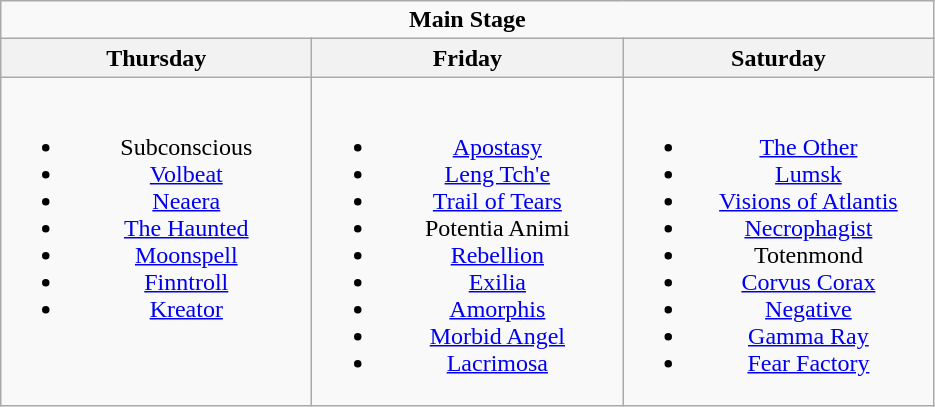<table class="wikitable">
<tr>
<td colspan="3" align="center"><strong>Main Stage</strong></td>
</tr>
<tr>
<th>Thursday</th>
<th>Friday</th>
<th>Saturday</th>
</tr>
<tr>
<td valign="top"  align="center"  width=200><br><ul><li>Subconscious</li><li><a href='#'>Volbeat</a></li><li><a href='#'>Neaera</a></li><li><a href='#'>The Haunted</a></li><li><a href='#'>Moonspell</a></li><li><a href='#'>Finntroll</a></li><li><a href='#'>Kreator</a></li></ul></td>
<td valign="top"  align="center"  width=200><br><ul><li><a href='#'>Apostasy</a></li><li><a href='#'>Leng Tch'e</a></li><li><a href='#'>Trail of Tears</a></li><li>Potentia Animi</li><li><a href='#'>Rebellion</a></li><li><a href='#'>Exilia</a></li><li><a href='#'>Amorphis</a></li><li><a href='#'>Morbid Angel</a></li><li><a href='#'>Lacrimosa</a></li></ul></td>
<td valign="top"  align="center"  width=200><br><ul><li><a href='#'>The Other</a></li><li><a href='#'>Lumsk</a></li><li><a href='#'>Visions of Atlantis</a></li><li><a href='#'>Necrophagist</a></li><li>Totenmond</li><li><a href='#'>Corvus Corax</a></li><li><a href='#'>Negative</a></li><li><a href='#'>Gamma Ray</a></li><li><a href='#'>Fear Factory</a></li></ul></td>
</tr>
</table>
